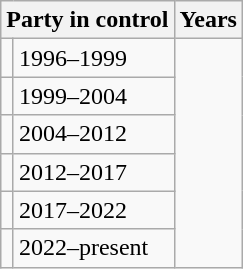<table class="wikitable">
<tr>
<th colspan="2">Party in control</th>
<th>Years</th>
</tr>
<tr>
<td></td>
<td>1996–1999</td>
</tr>
<tr>
<td></td>
<td>1999–2004</td>
</tr>
<tr>
<td></td>
<td>2004–2012</td>
</tr>
<tr>
<td></td>
<td>2012–2017</td>
</tr>
<tr>
<td></td>
<td>2017–2022</td>
</tr>
<tr>
<td></td>
<td>2022–present</td>
</tr>
</table>
